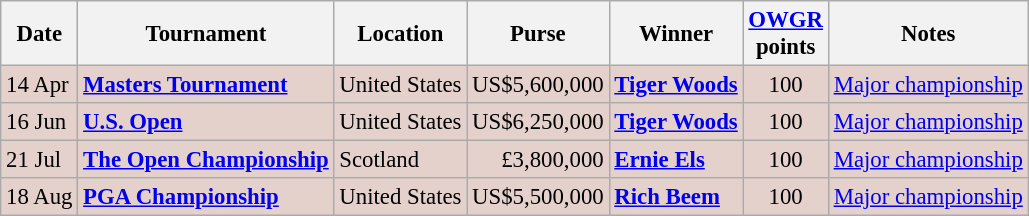<table class="wikitable" style="font-size:95%">
<tr>
<th>Date</th>
<th>Tournament</th>
<th>Location</th>
<th>Purse</th>
<th>Winner</th>
<th><a href='#'>OWGR</a><br>points</th>
<th>Notes</th>
</tr>
<tr style="background:#e5d1cb;">
<td>14 Apr</td>
<td><strong><a href='#'>Masters Tournament</a></strong></td>
<td>United States</td>
<td align=right>US$5,600,000</td>
<td> <strong><a href='#'>Tiger Woods</a></strong></td>
<td align=center>100</td>
<td><a href='#'>Major championship</a></td>
</tr>
<tr style="background:#e5d1cb;">
<td>16 Jun</td>
<td><strong><a href='#'>U.S. Open</a></strong></td>
<td>United States</td>
<td align=right>US$6,250,000</td>
<td> <strong><a href='#'>Tiger Woods</a></strong></td>
<td align=center>100</td>
<td><a href='#'>Major championship</a></td>
</tr>
<tr style="background:#e5d1cb;">
<td>21 Jul</td>
<td><strong><a href='#'>The Open Championship</a></strong></td>
<td>Scotland</td>
<td align=right>£3,800,000</td>
<td> <strong><a href='#'>Ernie Els</a></strong></td>
<td align=center>100</td>
<td><a href='#'>Major championship</a></td>
</tr>
<tr style="background:#e5d1cb;">
<td>18 Aug</td>
<td><strong><a href='#'>PGA Championship</a></strong></td>
<td>United States</td>
<td align=right>US$5,500,000</td>
<td> <strong><a href='#'>Rich Beem</a></strong></td>
<td align=center>100</td>
<td><a href='#'>Major championship</a></td>
</tr>
</table>
